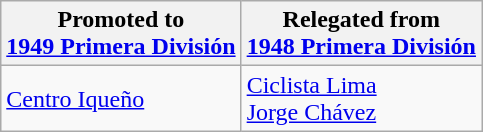<table class="wikitable">
<tr>
<th>Promoted to<br><a href='#'>1949 Primera División</a></th>
<th>Relegated from<br><a href='#'>1948 Primera División</a></th>
</tr>
<tr>
<td> <a href='#'>Centro Iqueño</a> </td>
<td> <a href='#'>Ciclista Lima</a> <br> <a href='#'>Jorge Chávez</a> </td>
</tr>
</table>
